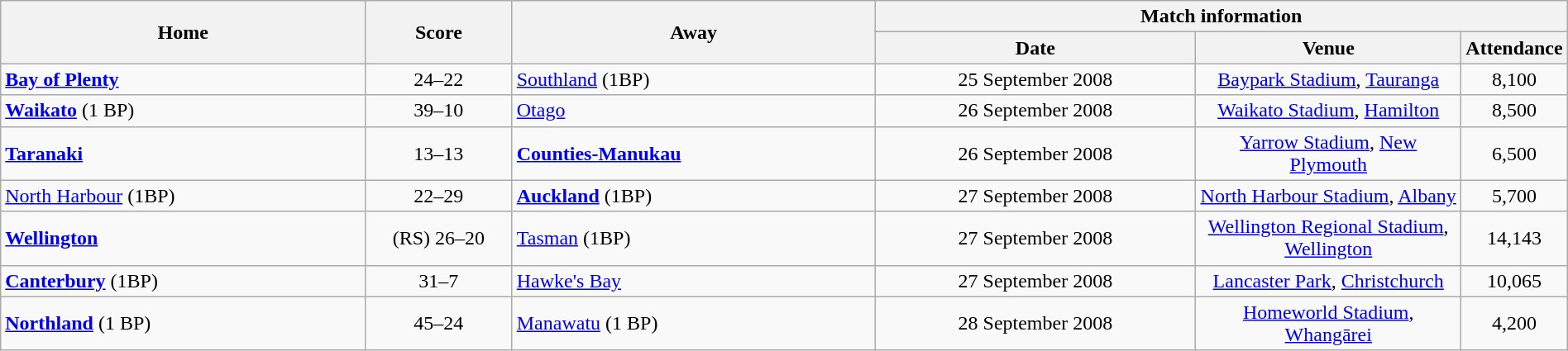<table class="wikitable" style="text-align:center" width=100%>
<tr>
<th rowspan=2 width=25%>Home</th>
<th rowspan=2 width=10%>Score</th>
<th rowspan=2 width=25%>Away</th>
<th colspan=6>Match information</th>
</tr>
<tr>
<th width=22%>Date</th>
<th width=22%>Venue</th>
<th width=22%>Attendance</th>
</tr>
<tr>
<td style="text-align:left"><strong><a href='#'>Bay of Plenty</a></strong></td>
<td>24–22</td>
<td style="text-align:left"><a href='#'>Southland</a> (1BP)</td>
<td>25 September 2008</td>
<td><a href='#'>Baypark Stadium</a>, <a href='#'>Tauranga</a></td>
<td>8,100</td>
</tr>
<tr>
<td style="text-align:left"><strong><a href='#'>Waikato</a></strong> (1 BP)</td>
<td>39–10</td>
<td style="text-align:left"><a href='#'>Otago</a></td>
<td>26 September 2008</td>
<td><a href='#'>Waikato Stadium</a>, <a href='#'>Hamilton</a></td>
<td>8,500</td>
</tr>
<tr>
<td style="text-align:left"><strong><a href='#'>Taranaki</a></strong></td>
<td>13–13</td>
<td style="text-align:left"><strong><a href='#'>Counties-Manukau</a></strong></td>
<td>26 September 2008</td>
<td><a href='#'>Yarrow Stadium</a>, <a href='#'>New Plymouth</a></td>
<td>6,500</td>
</tr>
<tr>
<td style="text-align:left"><a href='#'>North Harbour</a> (1BP)</td>
<td>22–29</td>
<td style="text-align:left"><strong><a href='#'>Auckland</a></strong> (1BP)</td>
<td>27 September 2008</td>
<td><a href='#'>North Harbour Stadium</a>, <a href='#'>Albany</a></td>
<td>5,700</td>
</tr>
<tr>
<td style="text-align:left"><strong><a href='#'>Wellington</a></strong></td>
<td>(RS) 26–20</td>
<td style="text-align:left"><a href='#'>Tasman</a> (1BP)</td>
<td>27 September 2008</td>
<td><a href='#'>Wellington Regional Stadium</a>, <a href='#'>Wellington</a></td>
<td>14,143</td>
</tr>
<tr>
<td style="text-align:left"><strong><a href='#'>Canterbury</a></strong> (1BP)</td>
<td>31–7</td>
<td style="text-align:left"><a href='#'>Hawke's Bay</a></td>
<td>27 September 2008</td>
<td><a href='#'>Lancaster Park</a>, <a href='#'>Christchurch</a></td>
<td>10,065</td>
</tr>
<tr>
<td style="text-align:left"><strong><a href='#'>Northland</a></strong> (1 BP)</td>
<td>45–24</td>
<td style="text-align:left"><a href='#'>Manawatu</a> (1 BP)</td>
<td>28 September 2008</td>
<td><a href='#'>Homeworld Stadium</a>, <a href='#'>Whangārei</a></td>
<td>4,200</td>
</tr>
</table>
